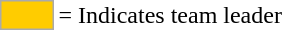<table>
<tr>
<td style="background-color:#FFCC00; border:1px solid #aaaaaa; width:2em;"></td>
<td>= Indicates team leader</td>
</tr>
</table>
